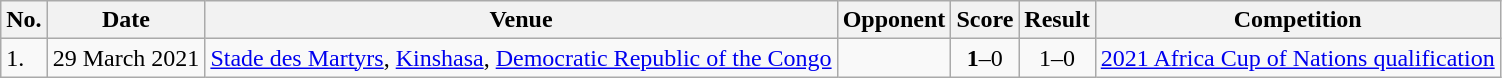<table class="wikitable">
<tr>
<th>No.</th>
<th>Date</th>
<th>Venue</th>
<th>Opponent</th>
<th>Score</th>
<th>Result</th>
<th>Competition</th>
</tr>
<tr>
<td>1.</td>
<td>29 March 2021</td>
<td><a href='#'>Stade des Martyrs</a>, <a href='#'>Kinshasa</a>, <a href='#'>Democratic Republic of the Congo</a></td>
<td></td>
<td align=center><strong>1</strong>–0</td>
<td align=center>1–0</td>
<td><a href='#'>2021 Africa Cup of Nations qualification</a></td>
</tr>
</table>
